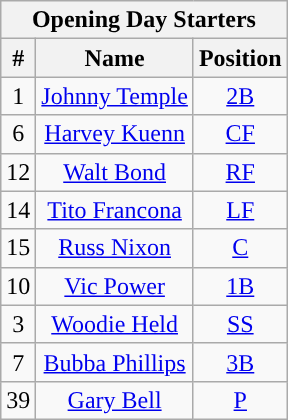<table class="wikitable" style="text-align:center">
<tr>
<th colspan="3">Opening Day Starters</th>
</tr>
<tr>
<th>#</th>
<th>Name</th>
<th>Position</th>
</tr>
<tr>
<td>1</td>
<td><a href='#'>Johnny Temple</a></td>
<td><a href='#'>2B</a></td>
</tr>
<tr>
<td>6</td>
<td><a href='#'>Harvey Kuenn</a></td>
<td><a href='#'>CF</a></td>
</tr>
<tr>
<td>12</td>
<td><a href='#'>Walt Bond</a></td>
<td><a href='#'>RF</a></td>
</tr>
<tr>
<td>14</td>
<td><a href='#'>Tito Francona</a></td>
<td><a href='#'>LF</a></td>
</tr>
<tr>
<td>15</td>
<td><a href='#'>Russ Nixon</a></td>
<td><a href='#'>C</a></td>
</tr>
<tr>
<td>10</td>
<td><a href='#'>Vic Power</a></td>
<td><a href='#'>1B</a></td>
</tr>
<tr>
<td>3</td>
<td><a href='#'>Woodie Held</a></td>
<td><a href='#'>SS</a></td>
</tr>
<tr>
<td>7</td>
<td><a href='#'>Bubba Phillips</a></td>
<td><a href='#'>3B</a></td>
</tr>
<tr>
<td>39</td>
<td><a href='#'>Gary Bell</a></td>
<td><a href='#'>P</a></td>
</tr>
</table>
